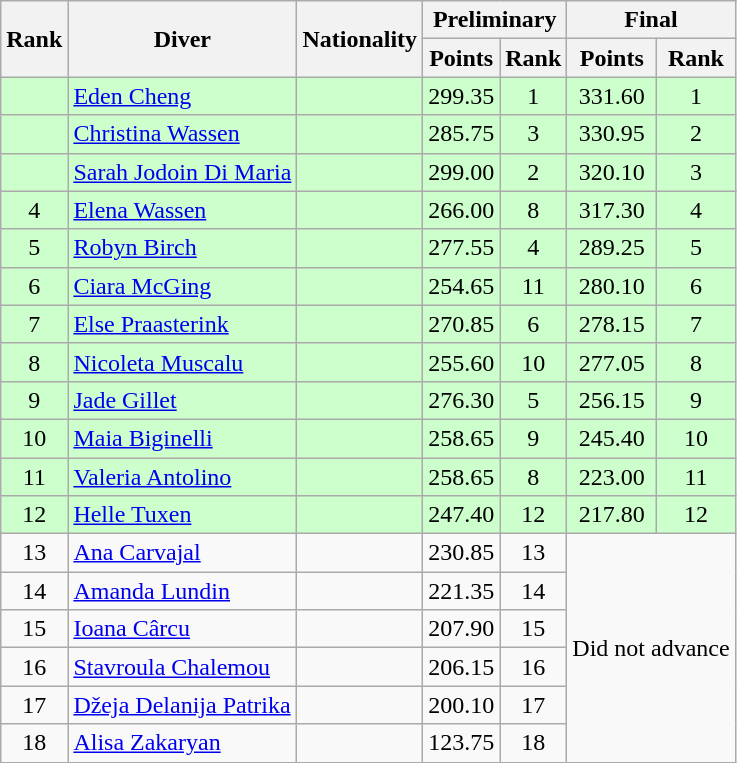<table class="wikitable sortable" style="text-align:center">
<tr>
<th rowspan=2>Rank</th>
<th rowspan=2>Diver</th>
<th rowspan=2>Nationality</th>
<th colspan=2>Preliminary</th>
<th colspan=2>Final</th>
</tr>
<tr>
<th>Points</th>
<th>Rank</th>
<th>Points</th>
<th>Rank</th>
</tr>
<tr bgcolor=ccffcc>
<td></td>
<td align=left><a href='#'>Eden Cheng</a></td>
<td align=left></td>
<td>299.35</td>
<td>1</td>
<td>331.60</td>
<td>1</td>
</tr>
<tr bgcolor=ccffcc>
<td></td>
<td align=left><a href='#'>Christina Wassen</a></td>
<td align=left></td>
<td>285.75</td>
<td>3</td>
<td>330.95</td>
<td>2</td>
</tr>
<tr bgcolor=ccffcc>
<td></td>
<td align=left><a href='#'>Sarah Jodoin Di Maria</a></td>
<td align=left></td>
<td>299.00</td>
<td>2</td>
<td>320.10</td>
<td>3</td>
</tr>
<tr bgcolor=ccffcc>
<td>4</td>
<td align=left><a href='#'>Elena Wassen</a></td>
<td align=left></td>
<td>266.00</td>
<td>8</td>
<td>317.30</td>
<td>4</td>
</tr>
<tr bgcolor=ccffcc>
<td>5</td>
<td align=left><a href='#'>Robyn Birch</a></td>
<td align=left></td>
<td>277.55</td>
<td>4</td>
<td>289.25</td>
<td>5</td>
</tr>
<tr bgcolor=ccffcc>
<td>6</td>
<td align=left><a href='#'>Ciara McGing</a></td>
<td align=left></td>
<td>254.65</td>
<td>11</td>
<td>280.10</td>
<td>6</td>
</tr>
<tr bgcolor=ccffcc>
<td>7</td>
<td align=left><a href='#'>Else Praasterink</a></td>
<td align=left></td>
<td>270.85</td>
<td>6</td>
<td>278.15</td>
<td>7</td>
</tr>
<tr bgcolor=ccffcc>
<td>8</td>
<td align=left><a href='#'>Nicoleta Muscalu</a></td>
<td align=left></td>
<td>255.60</td>
<td>10</td>
<td>277.05</td>
<td>8</td>
</tr>
<tr bgcolor=ccffcc>
<td>9</td>
<td align=left><a href='#'>Jade Gillet</a></td>
<td align=left></td>
<td>276.30</td>
<td>5</td>
<td>256.15</td>
<td>9</td>
</tr>
<tr bgcolor=ccffcc>
<td>10</td>
<td align=left><a href='#'>Maia Biginelli</a></td>
<td align=left></td>
<td>258.65</td>
<td>9</td>
<td>245.40</td>
<td>10</td>
</tr>
<tr bgcolor=ccffcc>
<td>11</td>
<td align=left><a href='#'>Valeria Antolino</a></td>
<td align=left></td>
<td>258.65</td>
<td>8</td>
<td>223.00</td>
<td>11</td>
</tr>
<tr bgcolor=ccffcc>
<td>12</td>
<td align=left><a href='#'>Helle Tuxen</a></td>
<td align=left></td>
<td>247.40</td>
<td>12</td>
<td>217.80</td>
<td>12</td>
</tr>
<tr>
<td>13</td>
<td align=left><a href='#'>Ana Carvajal</a></td>
<td align=left></td>
<td>230.85</td>
<td>13</td>
<td colspan=2 rowspan=6>Did not advance</td>
</tr>
<tr>
<td>14</td>
<td align=left><a href='#'>Amanda Lundin</a></td>
<td align=left></td>
<td>221.35</td>
<td>14</td>
</tr>
<tr>
<td>15</td>
<td align=left><a href='#'>Ioana Cârcu</a></td>
<td align=left></td>
<td>207.90</td>
<td>15</td>
</tr>
<tr>
<td>16</td>
<td align=left><a href='#'>Stavroula Chalemou</a></td>
<td align=left></td>
<td>206.15</td>
<td>16</td>
</tr>
<tr>
<td>17</td>
<td align=left><a href='#'>Džeja Delanija Patrika</a></td>
<td align=left></td>
<td>200.10</td>
<td>17</td>
</tr>
<tr>
<td>18</td>
<td align=left><a href='#'>Alisa Zakaryan</a></td>
<td align=left></td>
<td>123.75</td>
<td>18</td>
</tr>
</table>
